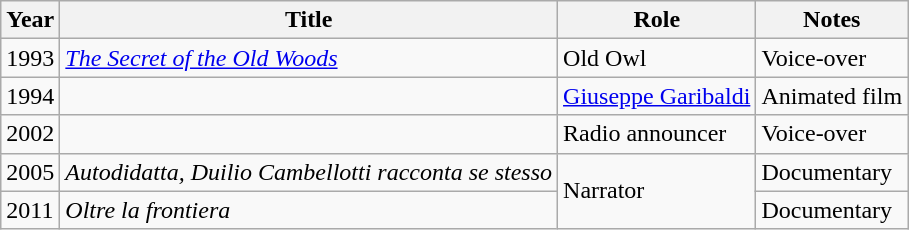<table class="wikitable plainrowheaders sortable">
<tr>
<th scope="col">Year</th>
<th scope="col">Title</th>
<th scope="col">Role</th>
<th scope="col">Notes</th>
</tr>
<tr>
<td>1993</td>
<td><em><a href='#'>The Secret of the Old Woods</a></em></td>
<td>Old Owl</td>
<td>Voice-over</td>
</tr>
<tr>
<td>1994</td>
<td><em></em></td>
<td><a href='#'>Giuseppe Garibaldi</a></td>
<td>Animated film</td>
</tr>
<tr>
<td>2002</td>
<td><em></em></td>
<td>Radio announcer</td>
<td>Voice-over</td>
</tr>
<tr>
<td>2005</td>
<td><em>Autodidatta, Duilio Cambellotti racconta se stesso</em></td>
<td rowspan=2>Narrator</td>
<td>Documentary</td>
</tr>
<tr>
<td>2011</td>
<td><em>Oltre la frontiera</em></td>
<td>Documentary</td>
</tr>
</table>
